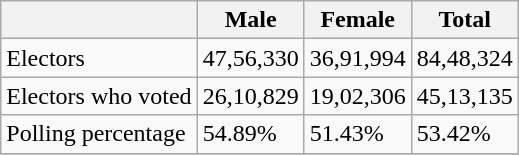<table class="wikitable sortable">
<tr>
<th></th>
<th>Male</th>
<th>Female</th>
<th>Total</th>
</tr>
<tr>
<td>Electors</td>
<td>47,56,330</td>
<td>36,91,994</td>
<td>84,48,324</td>
</tr>
<tr>
<td>Electors who voted</td>
<td>26,10,829</td>
<td>19,02,306</td>
<td>45,13,135</td>
</tr>
<tr>
<td>Polling percentage</td>
<td>54.89%</td>
<td>51.43%</td>
<td>53.42%</td>
</tr>
<tr>
</tr>
</table>
